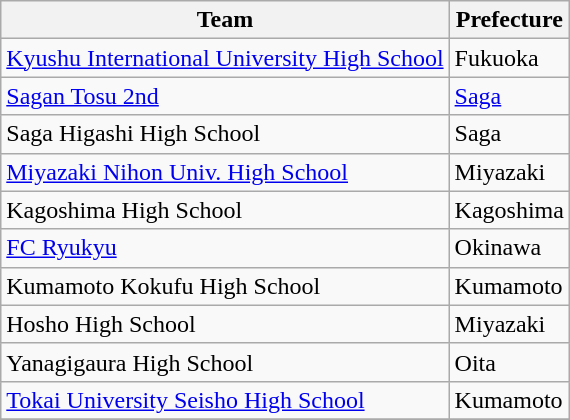<table class="wikitable sortable">
<tr>
<th>Team</th>
<th>Prefecture</th>
</tr>
<tr>
<td><a href='#'>Kyushu International University High School</a></td>
<td>Fukuoka</td>
</tr>
<tr>
<td><a href='#'>Sagan Tosu 2nd</a></td>
<td><a href='#'>Saga</a></td>
</tr>
<tr>
<td>Saga Higashi High School</td>
<td>Saga</td>
</tr>
<tr>
<td><a href='#'>Miyazaki Nihon Univ. High School</a></td>
<td>Miyazaki</td>
</tr>
<tr>
<td>Kagoshima High School</td>
<td>Kagoshima</td>
</tr>
<tr>
<td><a href='#'>FC Ryukyu</a></td>
<td>Okinawa</td>
</tr>
<tr>
<td>Kumamoto Kokufu High School</td>
<td>Kumamoto</td>
</tr>
<tr>
<td>Hosho High School</td>
<td>Miyazaki</td>
</tr>
<tr>
<td>Yanagigaura High School</td>
<td>Oita</td>
</tr>
<tr>
<td><a href='#'>Tokai University Seisho High School</a></td>
<td>Kumamoto</td>
</tr>
<tr>
</tr>
</table>
